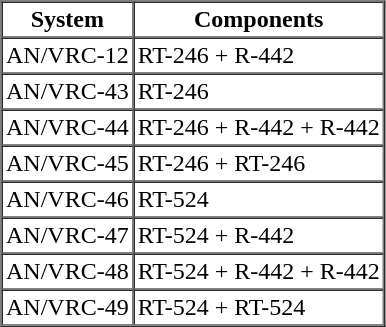<table cellpadding="2" cellspacing="0" border="1">
<tr>
<th>System</th>
<th>Components</th>
</tr>
<tr>
<td>AN/VRC-12</td>
<td>RT-246 + R-442</td>
</tr>
<tr>
<td>AN/VRC-43</td>
<td>RT-246</td>
</tr>
<tr>
<td>AN/VRC-44</td>
<td>RT-246 + R-442 + R-442</td>
</tr>
<tr>
<td>AN/VRC-45</td>
<td>RT-246 + RT-246</td>
</tr>
<tr>
<td>AN/VRC-46</td>
<td>RT-524</td>
</tr>
<tr>
<td>AN/VRC-47</td>
<td>RT-524 + R-442</td>
</tr>
<tr>
<td>AN/VRC-48</td>
<td>RT-524 + R-442 + R-442</td>
</tr>
<tr>
<td>AN/VRC-49</td>
<td>RT-524 + RT-524</td>
</tr>
</table>
